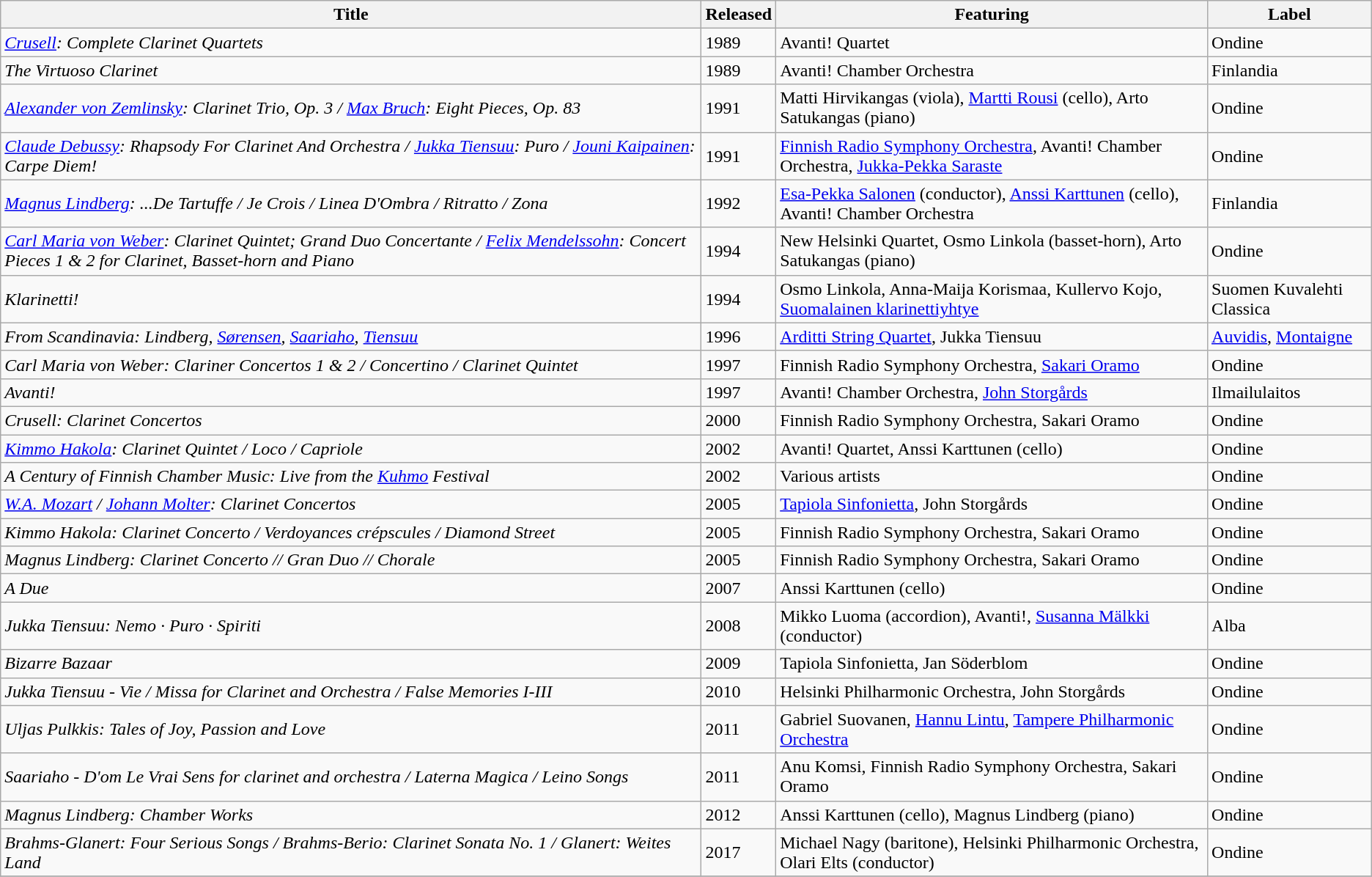<table class="wikitable sortable">
<tr>
<th>Title</th>
<th>Released</th>
<th>Featuring</th>
<th>Label</th>
</tr>
<tr>
<td><em> <a href='#'>Crusell</a>: Complete Clarinet Quartets</em></td>
<td>1989</td>
<td>Avanti! Quartet</td>
<td>Ondine</td>
</tr>
<tr>
<td><em>The Virtuoso Clarinet</em></td>
<td>1989</td>
<td>Avanti! Chamber Orchestra</td>
<td>Finlandia</td>
</tr>
<tr>
<td><em><a href='#'>Alexander von Zemlinsky</a>: Clarinet Trio, Op. 3 / <a href='#'>Max Bruch</a>: Eight Pieces, Op. 83</em></td>
<td>1991</td>
<td>Matti Hirvikangas (viola), <a href='#'>Martti Rousi</a> (cello), Arto Satukangas (piano)</td>
<td>Ondine</td>
</tr>
<tr>
<td><em><a href='#'>Claude Debussy</a>: Rhapsody For Clarinet And Orchestra / <a href='#'>Jukka Tiensuu</a>: Puro / <a href='#'>Jouni Kaipainen</a>: Carpe Diem!</em></td>
<td>1991</td>
<td><a href='#'>Finnish Radio Symphony Orchestra</a>, Avanti! Chamber Orchestra, <a href='#'>Jukka-Pekka Saraste</a></td>
<td>Ondine</td>
</tr>
<tr>
<td><em><a href='#'>Magnus Lindberg</a>: ...De Tartuffe / Je Crois / Linea D'Ombra / Ritratto / Zona</em></td>
<td>1992</td>
<td><a href='#'>Esa-Pekka Salonen</a> (conductor), <a href='#'>Anssi Karttunen</a> (cello), Avanti! Chamber Orchestra</td>
<td>Finlandia</td>
</tr>
<tr>
<td><em><a href='#'>Carl Maria von Weber</a>: Clarinet Quintet; Grand Duo Concertante / <a href='#'>Felix Mendelssohn</a>: Concert Pieces 1 & 2 for Clarinet, Basset-horn and Piano</em></td>
<td>1994</td>
<td>New Helsinki Quartet, Osmo Linkola (basset-horn), Arto Satukangas (piano)</td>
<td>Ondine</td>
</tr>
<tr>
<td><em>Klarinetti!</em></td>
<td>1994</td>
<td>Osmo Linkola, Anna-Maija Korismaa, Kullervo Kojo, <a href='#'>Suomalainen klarinettiyhtye</a></td>
<td>Suomen Kuvalehti Classica</td>
</tr>
<tr>
<td><em>From Scandinavia: Lindberg, <a href='#'> Sørensen</a>, <a href='#'> Saariaho</a>, <a href='#'> Tiensuu</a></em></td>
<td>1996</td>
<td><a href='#'> Arditti String Quartet</a>, Jukka Tiensuu</td>
<td><a href='#'>Auvidis</a>, <a href='#'>Montaigne</a></td>
</tr>
<tr>
<td><em>Carl Maria von Weber: Clariner Concertos 1 & 2 / Concertino / Clarinet Quintet</em></td>
<td>1997</td>
<td>Finnish Radio Symphony Orchestra, <a href='#'>Sakari Oramo</a></td>
<td>Ondine</td>
</tr>
<tr>
<td><em>Avanti!</em></td>
<td>1997</td>
<td>Avanti! Chamber Orchestra, <a href='#'>John Storgårds</a></td>
<td>Ilmailulaitos</td>
</tr>
<tr>
<td><em>Crusell: Clarinet Concertos</em></td>
<td>2000</td>
<td>Finnish Radio Symphony Orchestra, Sakari Oramo</td>
<td>Ondine</td>
</tr>
<tr>
<td><em><a href='#'>Kimmo Hakola</a>: Clarinet Quintet / Loco / Capriole</em></td>
<td>2002</td>
<td>Avanti! Quartet, Anssi Karttunen (cello)</td>
<td>Ondine</td>
</tr>
<tr>
<td><em>A Century of Finnish Chamber Music: Live from the <a href='#'>Kuhmo</a> Festival</em></td>
<td>2002</td>
<td>Various artists</td>
<td>Ondine</td>
</tr>
<tr>
<td><em> <a href='#'>W.A. Mozart</a> / <a href='#'> Johann Molter</a>: Clarinet Concertos</em></td>
<td>2005</td>
<td><a href='#'>Tapiola Sinfonietta</a>, John Storgårds</td>
<td>Ondine</td>
</tr>
<tr>
<td><em>Kimmo Hakola: Clarinet Concerto / Verdoyances crépscules / Diamond Street</em></td>
<td>2005</td>
<td>Finnish Radio Symphony Orchestra, Sakari Oramo</td>
<td>Ondine</td>
</tr>
<tr>
<td><em>Magnus Lindberg: Clarinet Concerto // Gran Duo // Chorale</em></td>
<td>2005</td>
<td>Finnish Radio Symphony Orchestra, Sakari Oramo</td>
<td>Ondine</td>
</tr>
<tr>
<td><em>A Due</em></td>
<td>2007</td>
<td>Anssi Karttunen (cello)</td>
<td>Ondine</td>
</tr>
<tr>
<td><em>Jukka Tiensuu: Nemo · Puro · Spiriti</em></td>
<td>2008</td>
<td>Mikko Luoma (accordion), Avanti!, <a href='#'>Susanna Mälkki</a> (conductor)</td>
<td>Alba</td>
</tr>
<tr>
<td><em>Bizarre Bazaar</em></td>
<td>2009</td>
<td>Tapiola Sinfonietta, Jan Söderblom</td>
<td>Ondine</td>
</tr>
<tr>
<td><em>Jukka Tiensuu - Vie / Missa for Clarinet and Orchestra / False Memories I-III</em></td>
<td>2010</td>
<td>Helsinki Philharmonic Orchestra, John Storgårds</td>
<td>Ondine</td>
</tr>
<tr>
<td><em>Uljas Pulkkis: Tales of Joy, Passion and Love</em></td>
<td>2011</td>
<td>Gabriel Suovanen, <a href='#'>Hannu Lintu</a>, <a href='#'>Tampere Philharmonic Orchestra</a></td>
<td>Ondine</td>
</tr>
<tr>
<td><em>Saariaho - D'om Le Vrai Sens for clarinet and orchestra / Laterna Magica / Leino Songs</em></td>
<td>2011</td>
<td>Anu Komsi, Finnish Radio Symphony Orchestra, Sakari Oramo</td>
<td>Ondine</td>
</tr>
<tr>
<td><em>Magnus Lindberg: Chamber Works</em></td>
<td>2012</td>
<td>Anssi Karttunen (cello), Magnus Lindberg (piano)</td>
<td>Ondine</td>
</tr>
<tr>
<td><em>Brahms-Glanert: Four Serious Songs / Brahms-Berio: Clarinet Sonata No. 1 / Glanert: Weites Land</em></td>
<td>2017</td>
<td>Michael Nagy (baritone), Helsinki Philharmonic Orchestra, Olari Elts (conductor)</td>
<td>Ondine</td>
</tr>
<tr>
</tr>
</table>
